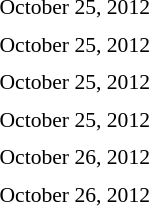<table style="font-size:90%">
<tr>
<td colspan=3>October 25, 2012</td>
</tr>
<tr>
<td width=150 align=right><strong></strong></td>
<td></td>
<td width=150></td>
</tr>
<tr>
<td colspan=3>October 25, 2012</td>
</tr>
<tr>
<td align=right><strong></strong></td>
<td></td>
<td></td>
</tr>
<tr>
<td colspan=3>October 25, 2012</td>
</tr>
<tr>
<td align=right><strong></strong></td>
<td></td>
<td></td>
</tr>
<tr>
<td colspan=3>October 25, 2012</td>
</tr>
<tr>
<td align=right><strong></strong></td>
<td></td>
<td></td>
</tr>
<tr>
<td colspan=3>October 26, 2012</td>
</tr>
<tr>
<td align=right><strong></strong></td>
<td></td>
<td></td>
</tr>
<tr>
<td colspan=3>October 26, 2012</td>
</tr>
<tr>
<td align=right><strong></strong></td>
<td></td>
<td></td>
</tr>
</table>
